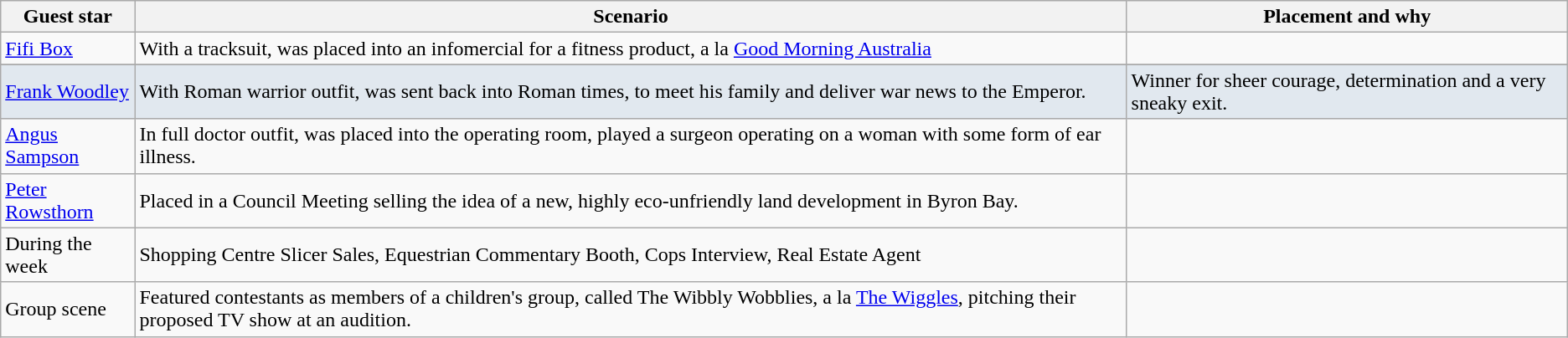<table class="wikitable">
<tr>
<th>Guest star</th>
<th>Scenario</th>
<th>Placement and why</th>
</tr>
<tr>
<td><a href='#'>Fifi Box</a></td>
<td>With a tracksuit, was placed into an infomercial for a fitness product, a la <a href='#'>Good Morning Australia</a></td>
<td></td>
</tr>
<tr>
</tr>
<tr style="background:#E1E8EF;">
<td><a href='#'>Frank Woodley</a></td>
<td>With Roman warrior outfit, was sent back into Roman times, to meet his family and deliver war news to the Emperor.</td>
<td>Winner for sheer courage, determination and a very sneaky exit.</td>
</tr>
<tr>
<td><a href='#'>Angus Sampson</a></td>
<td>In full doctor outfit, was placed into the operating room, played a surgeon operating on a woman with some form of ear illness.</td>
<td></td>
</tr>
<tr>
<td><a href='#'>Peter Rowsthorn</a></td>
<td>Placed in a Council Meeting selling the idea of a new, highly eco-unfriendly land development in Byron Bay.</td>
<td></td>
</tr>
<tr>
<td>During the week</td>
<td>Shopping Centre Slicer Sales, Equestrian Commentary Booth, Cops Interview, Real Estate Agent</td>
<td></td>
</tr>
<tr>
<td>Group scene</td>
<td>Featured contestants as members of a children's group, called The Wibbly Wobblies, a la <a href='#'>The Wiggles</a>, pitching their proposed TV show at an audition.</td>
<td></td>
</tr>
</table>
